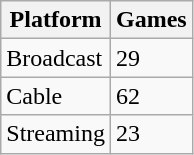<table class="wikitable">
<tr>
<th>Platform</th>
<th>Games</th>
</tr>
<tr>
<td>Broadcast</td>
<td>29</td>
</tr>
<tr>
<td>Cable</td>
<td>62</td>
</tr>
<tr>
<td>Streaming</td>
<td>23</td>
</tr>
</table>
